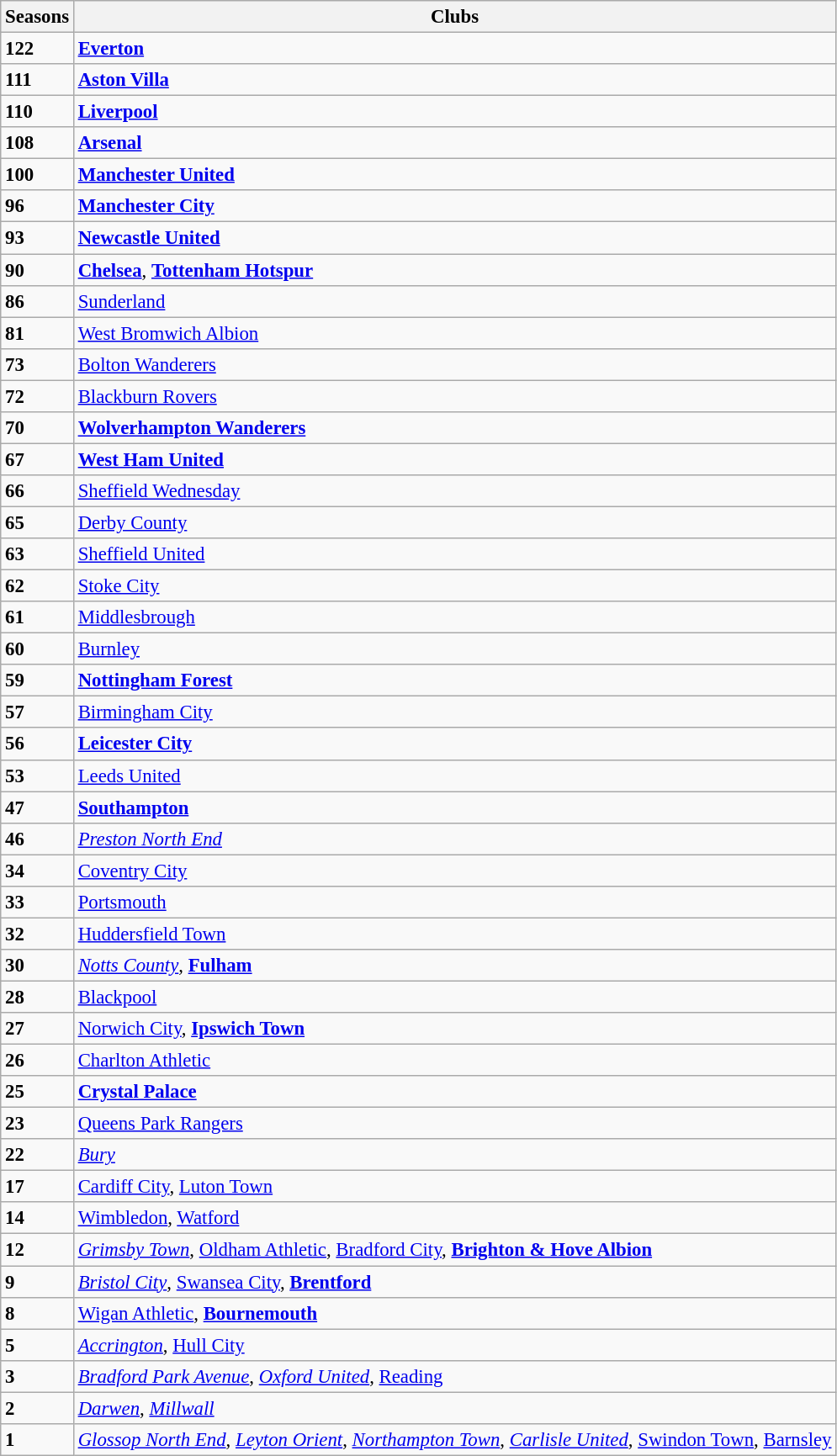<table class="wikitable" style="font-size:95%">
<tr>
<th>Seasons</th>
<th>Clubs</th>
</tr>
<tr>
<td><strong>122</strong></td>
<td><strong><a href='#'>Everton</a></strong></td>
</tr>
<tr>
<td><strong>111</strong></td>
<td><strong> <a href='#'>Aston Villa</a></strong></td>
</tr>
<tr>
<td><strong>110</strong></td>
<td><strong> <a href='#'>Liverpool</a></strong></td>
</tr>
<tr>
<td><strong>108</strong></td>
<td><strong> <a href='#'>Arsenal</a></strong></td>
</tr>
<tr>
<td><strong>100</strong></td>
<td><strong> <a href='#'>Manchester United</a></strong></td>
</tr>
<tr>
<td><strong>96</strong></td>
<td><strong> <a href='#'>Manchester City</a></strong></td>
</tr>
<tr>
<td><strong>93</strong></td>
<td><strong> <a href='#'>Newcastle United</a></strong></td>
</tr>
<tr>
<td><strong>90</strong></td>
<td><strong> <a href='#'>Chelsea</a></strong>, <strong> <a href='#'>Tottenham Hotspur</a></strong></td>
</tr>
<tr>
<td><strong>86</strong></td>
<td><a href='#'>Sunderland</a></td>
</tr>
<tr>
<td><strong>81</strong></td>
<td><a href='#'>West Bromwich Albion</a></td>
</tr>
<tr>
<td><strong>73</strong></td>
<td><a href='#'>Bolton Wanderers</a></td>
</tr>
<tr>
<td><strong>72</strong></td>
<td><a href='#'>Blackburn Rovers</a></td>
</tr>
<tr>
<td><strong>70</strong></td>
<td><strong><a href='#'>Wolverhampton Wanderers</a></strong></td>
</tr>
<tr>
<td><strong>67</strong></td>
<td><strong> <a href='#'>West Ham United</a></strong></td>
</tr>
<tr>
<td><strong>66</strong></td>
<td><a href='#'>Sheffield Wednesday</a></td>
</tr>
<tr>
<td><strong>65</strong></td>
<td><a href='#'>Derby County</a></td>
</tr>
<tr>
<td><strong>63</strong></td>
<td><a href='#'>Sheffield United</a></td>
</tr>
<tr>
<td><strong>62</strong></td>
<td><a href='#'>Stoke City</a></td>
</tr>
<tr>
<td><strong>61</strong></td>
<td><a href='#'>Middlesbrough</a></td>
</tr>
<tr>
<td><strong>60</strong></td>
<td><a href='#'>Burnley</a></td>
</tr>
<tr>
<td><strong>59</strong></td>
<td><strong><a href='#'>Nottingham Forest</a></strong></td>
</tr>
<tr>
<td><strong>57</strong></td>
<td><a href='#'>Birmingham City</a></td>
</tr>
<tr>
<td><strong>56</strong></td>
<td><strong><a href='#'>Leicester City</a></strong></td>
</tr>
<tr>
<td><strong>53</strong></td>
<td><a href='#'>Leeds United</a></td>
</tr>
<tr>
<td><strong>47</strong></td>
<td><strong><a href='#'>Southampton</a></strong></td>
</tr>
<tr>
<td><strong>46</strong></td>
<td><em><a href='#'>Preston North End</a></em></td>
</tr>
<tr>
<td><strong>34</strong></td>
<td><a href='#'>Coventry City</a></td>
</tr>
<tr>
<td><strong>33</strong></td>
<td><a href='#'>Portsmouth</a></td>
</tr>
<tr>
<td><strong>32</strong></td>
<td><a href='#'>Huddersfield Town</a></td>
</tr>
<tr>
<td><strong>30</strong></td>
<td><em><a href='#'>Notts County</a></em>, <strong><a href='#'>Fulham</a></strong></td>
</tr>
<tr>
<td><strong>28</strong></td>
<td><a href='#'>Blackpool</a></td>
</tr>
<tr>
<td><strong>27</strong></td>
<td><a href='#'>Norwich City</a>, <strong><a href='#'>Ipswich Town</a></strong></td>
</tr>
<tr>
<td><strong>26</strong></td>
<td><a href='#'>Charlton Athletic</a></td>
</tr>
<tr>
<td><strong>25</strong></td>
<td><strong><a href='#'>Crystal Palace</a></strong></td>
</tr>
<tr>
<td><strong>23</strong></td>
<td><a href='#'>Queens Park Rangers</a></td>
</tr>
<tr>
<td><strong>22</strong></td>
<td><em><a href='#'>Bury</a></em></td>
</tr>
<tr>
<td><strong>17</strong></td>
<td><a href='#'>Cardiff City</a>, <a href='#'>Luton Town</a></td>
</tr>
<tr>
<td><strong>14</strong></td>
<td><a href='#'>Wimbledon</a>, <a href='#'>Watford</a></td>
</tr>
<tr>
<td><strong>12</strong></td>
<td><em><a href='#'>Grimsby Town</a></em>, <a href='#'>Oldham Athletic</a>, <a href='#'>Bradford City</a>, <strong> <a href='#'>Brighton & Hove Albion</a></strong></td>
</tr>
<tr>
<td><strong>9</strong></td>
<td><em><a href='#'>Bristol City</a></em>, <a href='#'>Swansea City</a>, <strong><a href='#'>Brentford</a></strong></td>
</tr>
<tr>
<td><strong>8</strong></td>
<td><a href='#'>Wigan Athletic</a>, <strong><a href='#'>Bournemouth</a></strong></td>
</tr>
<tr>
<td><strong>5</strong></td>
<td><em><a href='#'>Accrington</a></em>, <a href='#'>Hull City</a></td>
</tr>
<tr>
<td><strong>3</strong></td>
<td><em><a href='#'>Bradford Park Avenue</a></em>, <em><a href='#'>Oxford United</a></em>, <a href='#'>Reading</a></td>
</tr>
<tr>
<td><strong>2</strong></td>
<td><em><a href='#'>Darwen</a></em>, <em><a href='#'>Millwall</a></em></td>
</tr>
<tr>
<td><strong>1</strong></td>
<td><em><a href='#'>Glossop North End</a></em>, <em><a href='#'>Leyton Orient</a></em>, <em><a href='#'>Northampton Town</a></em>, <em><a href='#'>Carlisle United</a></em>, <a href='#'>Swindon Town</a>, <a href='#'>Barnsley</a></td>
</tr>
</table>
